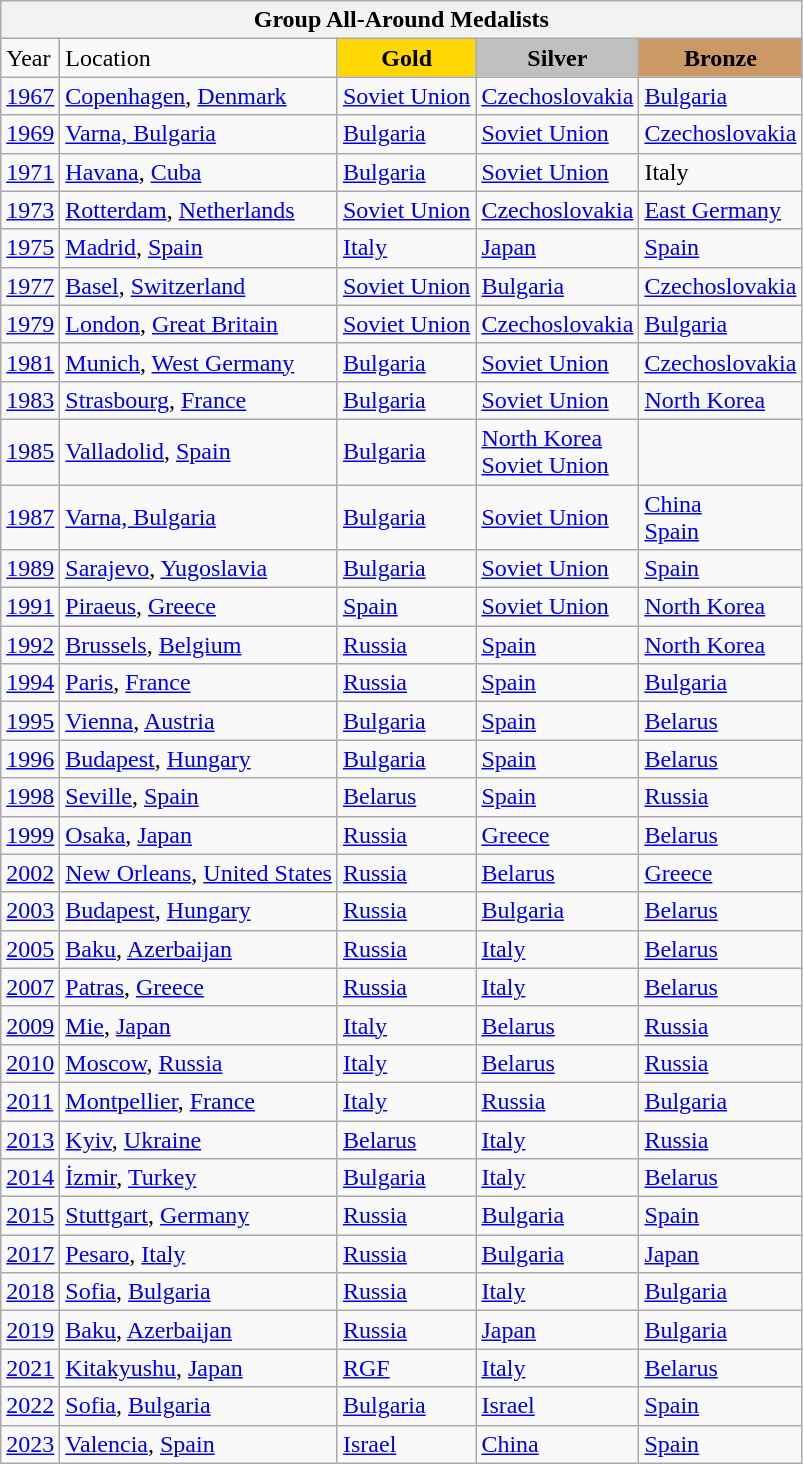<table class="wikitable">
<tr>
<th colspan=5 align="center"><strong>Group All-Around Medalists</strong></th>
</tr>
<tr>
<td>Year</td>
<td>Location</td>
<td style="text-align:center;background-color:gold;"><strong>Gold</strong></td>
<td style="text-align:center;background-color:silver;"><strong>Silver</strong></td>
<td style="text-align:center;background-color:#CC9966;"><strong>Bronze</strong></td>
</tr>
<tr>
<td><a href='#'>1967</a></td>
<td> <a href='#'>Copenhagen</a>, <a href='#'>Denmark</a></td>
<td> <a href='#'>Soviet Union</a></td>
<td> <a href='#'>Czechoslovakia</a></td>
<td> <a href='#'>Bulgaria</a></td>
</tr>
<tr>
<td><a href='#'>1969</a></td>
<td> <a href='#'>Varna, Bulgaria</a></td>
<td> <a href='#'>Bulgaria</a></td>
<td> <a href='#'>Soviet Union</a></td>
<td> <a href='#'>Czechoslovakia</a></td>
</tr>
<tr>
<td><a href='#'>1971</a></td>
<td> <a href='#'>Havana</a>, <a href='#'>Cuba</a></td>
<td> <a href='#'>Bulgaria</a></td>
<td> <a href='#'>Soviet Union</a></td>
<td> Italy</td>
</tr>
<tr>
<td><a href='#'>1973</a></td>
<td> <a href='#'>Rotterdam</a>, <a href='#'>Netherlands</a></td>
<td> <a href='#'>Soviet Union</a></td>
<td> <a href='#'>Czechoslovakia</a></td>
<td> <a href='#'>East Germany</a></td>
</tr>
<tr>
<td><a href='#'>1975</a></td>
<td> <a href='#'>Madrid</a>, <a href='#'>Spain</a></td>
<td> <a href='#'>Italy</a></td>
<td> <a href='#'>Japan</a></td>
<td> <a href='#'>Spain</a></td>
</tr>
<tr>
<td><a href='#'>1977</a></td>
<td> <a href='#'>Basel</a>, <a href='#'>Switzerland</a></td>
<td> <a href='#'>Soviet Union</a></td>
<td> <a href='#'>Bulgaria</a></td>
<td> <a href='#'>Czechoslovakia</a></td>
</tr>
<tr>
<td><a href='#'>1979</a></td>
<td> <a href='#'>London</a>, <a href='#'>Great Britain</a></td>
<td> <a href='#'>Soviet Union</a></td>
<td> <a href='#'>Czechoslovakia</a></td>
<td> <a href='#'>Bulgaria</a></td>
</tr>
<tr>
<td><a href='#'>1981</a></td>
<td> <a href='#'>Munich</a>, <a href='#'>West Germany</a></td>
<td> <a href='#'>Bulgaria</a></td>
<td> <a href='#'>Soviet Union</a></td>
<td> <a href='#'>Czechoslovakia</a></td>
</tr>
<tr>
<td><a href='#'>1983</a></td>
<td> <a href='#'>Strasbourg</a>, <a href='#'>France</a></td>
<td> <a href='#'>Bulgaria</a></td>
<td> <a href='#'>Soviet Union</a></td>
<td> <a href='#'>North Korea</a></td>
</tr>
<tr>
<td><a href='#'>1985</a></td>
<td> <a href='#'>Valladolid</a>, <a href='#'>Spain</a></td>
<td> <a href='#'>Bulgaria</a></td>
<td> <a href='#'>North Korea</a><br> <a href='#'>Soviet Union</a></td>
<td></td>
</tr>
<tr>
<td><a href='#'>1987</a></td>
<td> <a href='#'>Varna, Bulgaria</a></td>
<td> <a href='#'>Bulgaria</a></td>
<td> <a href='#'>Soviet Union</a></td>
<td> <a href='#'>China</a><br> <a href='#'>Spain</a></td>
</tr>
<tr>
<td><a href='#'>1989</a></td>
<td> <a href='#'>Sarajevo</a>, <a href='#'>Yugoslavia</a></td>
<td> <a href='#'>Bulgaria</a></td>
<td> <a href='#'>Soviet Union</a></td>
<td> <a href='#'>Spain</a></td>
</tr>
<tr>
<td><a href='#'>1991</a></td>
<td> <a href='#'>Piraeus</a>, <a href='#'>Greece</a></td>
<td> <a href='#'>Spain</a></td>
<td> <a href='#'>Soviet Union</a></td>
<td> <a href='#'>North Korea</a></td>
</tr>
<tr>
<td><a href='#'>1992</a></td>
<td> <a href='#'>Brussels</a>, <a href='#'>Belgium</a></td>
<td> <a href='#'>Russia</a></td>
<td> <a href='#'>Spain</a></td>
<td> <a href='#'>North Korea</a></td>
</tr>
<tr>
<td><a href='#'>1994</a></td>
<td> <a href='#'>Paris</a>, <a href='#'>France</a></td>
<td> <a href='#'>Russia</a></td>
<td> <a href='#'>Spain</a></td>
<td> <a href='#'>Bulgaria</a></td>
</tr>
<tr>
<td><a href='#'>1995</a></td>
<td> <a href='#'>Vienna</a>, <a href='#'>Austria</a></td>
<td> <a href='#'>Bulgaria</a></td>
<td> <a href='#'>Spain</a></td>
<td> <a href='#'>Belarus</a></td>
</tr>
<tr>
<td><a href='#'>1996</a></td>
<td> <a href='#'>Budapest</a>, <a href='#'>Hungary</a></td>
<td> <a href='#'>Bulgaria</a></td>
<td> <a href='#'>Spain</a></td>
<td> <a href='#'>Belarus</a></td>
</tr>
<tr>
<td><a href='#'>1998</a></td>
<td> <a href='#'>Seville</a>, <a href='#'>Spain</a></td>
<td> <a href='#'>Belarus</a></td>
<td> <a href='#'>Spain</a></td>
<td> <a href='#'>Russia</a></td>
</tr>
<tr>
<td><a href='#'>1999</a></td>
<td> <a href='#'>Osaka</a>, <a href='#'>Japan</a></td>
<td> <a href='#'>Russia</a></td>
<td> <a href='#'>Greece</a></td>
<td> <a href='#'>Belarus</a></td>
</tr>
<tr>
<td><a href='#'>2002</a></td>
<td> <a href='#'>New Orleans</a>, <a href='#'>United States</a></td>
<td> <a href='#'>Russia</a></td>
<td> <a href='#'>Belarus</a></td>
<td> <a href='#'>Greece</a></td>
</tr>
<tr>
<td><a href='#'>2003</a></td>
<td> <a href='#'>Budapest</a>, <a href='#'>Hungary</a></td>
<td> <a href='#'>Russia</a></td>
<td> <a href='#'>Bulgaria</a></td>
<td> <a href='#'>Belarus</a></td>
</tr>
<tr>
<td><a href='#'>2005</a></td>
<td> <a href='#'>Baku</a>, <a href='#'>Azerbaijan</a></td>
<td> <a href='#'>Russia</a></td>
<td> <a href='#'>Italy</a></td>
<td> <a href='#'>Belarus</a></td>
</tr>
<tr>
<td><a href='#'>2007</a></td>
<td> <a href='#'>Patras</a>, <a href='#'>Greece</a></td>
<td> <a href='#'>Russia</a></td>
<td> <a href='#'>Italy</a></td>
<td> <a href='#'>Belarus</a></td>
</tr>
<tr>
<td><a href='#'>2009</a></td>
<td> <a href='#'>Mie</a>, <a href='#'>Japan</a></td>
<td> <a href='#'>Italy</a></td>
<td> <a href='#'>Belarus</a></td>
<td> <a href='#'>Russia</a></td>
</tr>
<tr>
<td><a href='#'>2010</a></td>
<td> <a href='#'>Moscow</a>, <a href='#'>Russia</a></td>
<td> <a href='#'>Italy</a></td>
<td> <a href='#'>Belarus</a></td>
<td> <a href='#'>Russia</a></td>
</tr>
<tr>
<td><a href='#'>2011</a></td>
<td> <a href='#'>Montpellier</a>, <a href='#'>France</a></td>
<td> <a href='#'>Italy</a></td>
<td> <a href='#'>Russia</a></td>
<td> <a href='#'>Bulgaria</a></td>
</tr>
<tr>
<td><a href='#'>2013</a></td>
<td> <a href='#'>Kyiv</a>, <a href='#'>Ukraine</a></td>
<td> <a href='#'>Belarus</a></td>
<td> <a href='#'>Italy</a></td>
<td> <a href='#'>Russia</a></td>
</tr>
<tr>
<td><a href='#'>2014</a></td>
<td> <a href='#'>İzmir</a>, <a href='#'>Turkey</a></td>
<td> <a href='#'>Bulgaria</a></td>
<td> <a href='#'>Italy</a></td>
<td> <a href='#'>Belarus</a></td>
</tr>
<tr>
<td><a href='#'>2015</a></td>
<td> <a href='#'>Stuttgart</a>, <a href='#'>Germany</a></td>
<td> <a href='#'>Russia</a></td>
<td> <a href='#'>Bulgaria</a></td>
<td> <a href='#'>Spain</a></td>
</tr>
<tr>
<td><a href='#'>2017</a></td>
<td> <a href='#'>Pesaro</a>, <a href='#'>Italy</a></td>
<td> <a href='#'>Russia</a></td>
<td> <a href='#'>Bulgaria</a></td>
<td> <a href='#'>Japan</a></td>
</tr>
<tr>
<td><a href='#'>2018</a></td>
<td> <a href='#'>Sofia</a>, <a href='#'>Bulgaria</a></td>
<td> <a href='#'>Russia</a></td>
<td> <a href='#'>Italy</a></td>
<td> <a href='#'>Bulgaria</a></td>
</tr>
<tr>
<td><a href='#'>2019</a></td>
<td> <a href='#'>Baku</a>, <a href='#'>Azerbaijan</a></td>
<td> <a href='#'>Russia</a></td>
<td> <a href='#'>Japan</a></td>
<td> <a href='#'>Bulgaria</a></td>
</tr>
<tr>
<td><a href='#'>2021</a></td>
<td> <a href='#'>Kitakyushu</a>, <a href='#'>Japan</a></td>
<td><a href='#'>RGF</a></td>
<td> <a href='#'>Italy</a></td>
<td> <a href='#'>Belarus</a></td>
</tr>
<tr>
<td><a href='#'>2022</a></td>
<td> <a href='#'>Sofia</a>, <a href='#'>Bulgaria</a></td>
<td> <a href='#'>Bulgaria</a></td>
<td> <a href='#'>Israel</a></td>
<td> <a href='#'>Spain</a></td>
</tr>
<tr>
<td><a href='#'>2023</a></td>
<td> <a href='#'>Valencia</a>, <a href='#'>Spain</a></td>
<td> <a href='#'>Israel</a></td>
<td> <a href='#'>China</a></td>
<td> <a href='#'>Spain</a></td>
</tr>
</table>
